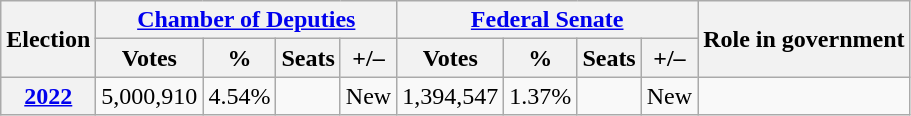<table class=wikitable style=text-align:center>
<tr>
<th rowspan="2">Election</th>
<th colspan="4"><a href='#'>Chamber of Deputies</a></th>
<th colspan="4"><a href='#'>Federal Senate</a></th>
<th rowspan="2"><strong>Role in government</strong></th>
</tr>
<tr>
<th><strong>Votes</strong></th>
<th><strong>%</strong></th>
<th><strong>Seats</strong></th>
<th>+/–</th>
<th><strong>Votes</strong></th>
<th><strong>%</strong></th>
<th><strong>Seats</strong></th>
<th>+/–</th>
</tr>
<tr>
<th><a href='#'>2022</a></th>
<td align="center">5,000,910</td>
<td align="center">4.54%</td>
<td style="text-align:center;"></td>
<td>New</td>
<td align="center">1,394,547</td>
<td align="center">1.37%</td>
<td style="text-align:center;"></td>
<td>New</td>
<td></td>
</tr>
</table>
